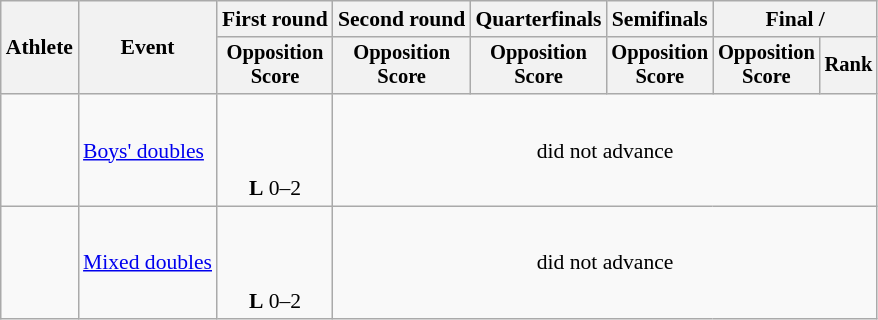<table class=wikitable style="font-size:90%">
<tr>
<th rowspan="2">Athlete</th>
<th rowspan="2">Event</th>
<th>First round</th>
<th>Second round</th>
<th>Quarterfinals</th>
<th>Semifinals</th>
<th colspan=2>Final / </th>
</tr>
<tr style="font-size:95%">
<th>Opposition<br>Score</th>
<th>Opposition<br>Score</th>
<th>Opposition<br>Score</th>
<th>Opposition<br>Score</th>
<th>Opposition<br>Score</th>
<th>Rank</th>
</tr>
<tr align=center>
<td align=left><strong></strong><br><br></td>
<td align=left><a href='#'>Boys' doubles</a></td>
<td><strong></strong><br><br><br> <strong>L</strong> 0–2</td>
<td colspan=5>did not advance</td>
</tr>
<tr align=center>
<td align=left><strong></strong><br><br></td>
<td align=left><a href='#'>Mixed doubles</a></td>
<td><strong></strong><br><br><br> <strong>L</strong> 0–2</td>
<td colspan=5>did not advance</td>
</tr>
</table>
